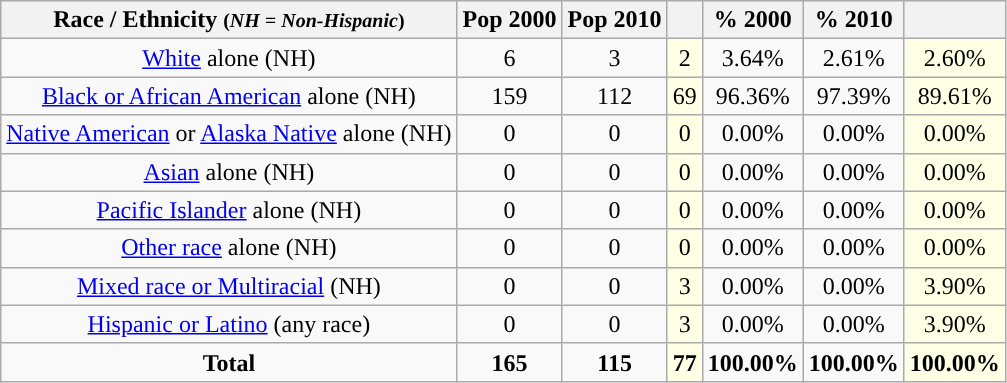<table class="wikitable" style="text-align:center;">
<tr>
<th>Race / Ethnicity <small>(<em>NH = Non-Hispanic</em>)</small></th>
<th>Pop 2000</th>
<th>Pop 2010</th>
<th></th>
<th>% 2000</th>
<th>% 2010</th>
<th></th>
</tr>
<tr>
<td><a href='#'>White</a> alone (NH)</td>
<td>6</td>
<td>3</td>
<td style='background: #ffffe6;'>2</td>
<td>3.64%</td>
<td>2.61%</td>
<td style='background: #ffffe6;'>2.60%</td>
</tr>
<tr>
<td><a href='#'>Black or African American</a> alone (NH)</td>
<td>159</td>
<td>112</td>
<td style='background: #ffffe6;'>69</td>
<td>96.36%</td>
<td>97.39%</td>
<td style='background: #ffffe6;'>89.61%</td>
</tr>
<tr>
<td><a href='#'>Native American</a> or <a href='#'>Alaska Native</a> alone (NH)</td>
<td>0</td>
<td>0</td>
<td style='background: #ffffe6;'>0</td>
<td>0.00%</td>
<td>0.00%</td>
<td style='background: #ffffe6;'>0.00%</td>
</tr>
<tr>
<td><a href='#'>Asian</a> alone (NH)</td>
<td>0</td>
<td>0</td>
<td style='background: #ffffe6;'>0</td>
<td>0.00%</td>
<td>0.00%</td>
<td style='background: #ffffe6;'>0.00%</td>
</tr>
<tr>
<td><a href='#'>Pacific Islander</a> alone (NH)</td>
<td>0</td>
<td>0</td>
<td style='background: #ffffe6;'>0</td>
<td>0.00%</td>
<td>0.00%</td>
<td style='background: #ffffe6;'>0.00%</td>
</tr>
<tr>
<td><a href='#'>Other race</a> alone (NH)</td>
<td>0</td>
<td>0</td>
<td style='background: #ffffe6;'>0</td>
<td>0.00%</td>
<td>0.00%</td>
<td style='background: #ffffe6;'>0.00%</td>
</tr>
<tr>
<td><a href='#'>Mixed race or Multiracial</a> (NH)</td>
<td>0</td>
<td>0</td>
<td style='background: #ffffe6;'>3</td>
<td>0.00%</td>
<td>0.00%</td>
<td style='background: #ffffe6;'>3.90%</td>
</tr>
<tr>
<td><a href='#'>Hispanic or Latino</a> (any race)</td>
<td>0</td>
<td>0</td>
<td style='background: #ffffe6;'>3</td>
<td>0.00%</td>
<td>0.00%</td>
<td style='background: #ffffe6;'>3.90%</td>
</tr>
<tr>
<td><strong>Total</strong></td>
<td><strong>165</strong></td>
<td><strong>115</strong></td>
<td style='background: #ffffe6;'><strong>77</strong></td>
<td><strong>100.00%</strong></td>
<td><strong>100.00%</strong></td>
<td style='background: #ffffe6;'><strong>100.00%</strong></td>
</tr>
</table>
